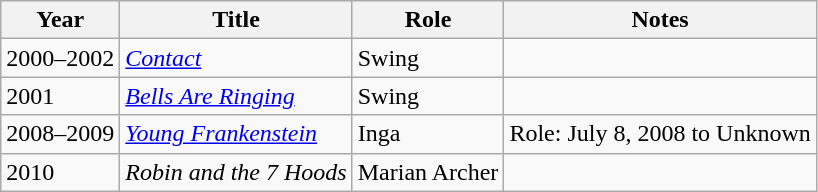<table class="wikitable sortable plainrowheaders">
<tr>
<th scope="col">Year</th>
<th scope="col">Title</th>
<th scope="col">Role</th>
<th scope="col" class="unsortable">Notes</th>
</tr>
<tr>
<td>2000–2002</td>
<td><em><a href='#'>Contact</a></em></td>
<td>Swing</td>
<td></td>
</tr>
<tr>
<td>2001</td>
<td><em><a href='#'>Bells Are Ringing</a></em></td>
<td>Swing</td>
<td></td>
</tr>
<tr>
<td>2008–2009</td>
<td><em><a href='#'>Young Frankenstein</a></em></td>
<td>Inga</td>
<td>Role: July 8, 2008 to Unknown</td>
</tr>
<tr>
<td>2010</td>
<td><em>Robin and the 7 Hoods</em></td>
<td>Marian Archer</td>
<td></td>
</tr>
</table>
